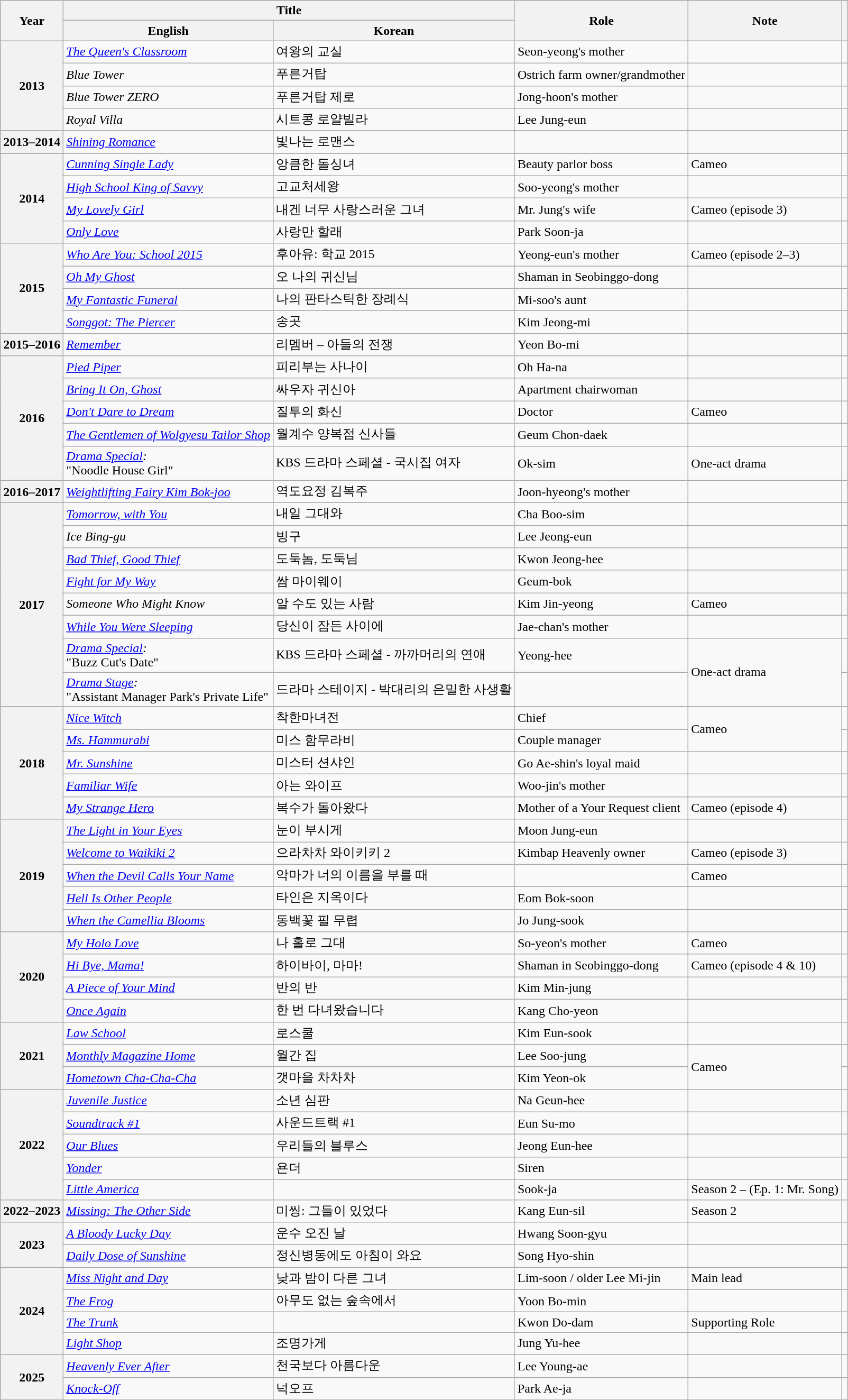<table class="wikitable sortable plainrowheaders">
<tr>
<th rowspan="2" scope="col">Year</th>
<th colspan="2" scope="col">Title</th>
<th rowspan="2" scope="col">Role</th>
<th rowspan="2" scope="col" class="unsortable">Note</th>
<th rowspan="2" scope="col" class="unsortable"></th>
</tr>
<tr>
<th>English</th>
<th>Korean</th>
</tr>
<tr>
<th rowspan="4" scope="row">2013</th>
<td><em><a href='#'>The Queen's Classroom</a></em></td>
<td>여왕의 교실</td>
<td>Seon-yeong's mother</td>
<td></td>
<td></td>
</tr>
<tr>
<td><em>Blue Tower</em></td>
<td>푸른거탑</td>
<td>Ostrich farm owner/grandmother</td>
<td></td>
<td></td>
</tr>
<tr>
<td><em>Blue Tower ZERO</em></td>
<td>푸른거탑 제로</td>
<td>Jong-hoon's mother</td>
<td></td>
<td></td>
</tr>
<tr>
<td><em>Royal Villa</em></td>
<td>시트콩 로얄빌라</td>
<td>Lee Jung-eun</td>
<td></td>
<td></td>
</tr>
<tr>
<th scope="row">2013–2014</th>
<td><em><a href='#'>Shining Romance</a></em></td>
<td>빛나는 로맨스</td>
<td></td>
<td></td>
<td></td>
</tr>
<tr>
<th scope="row" rowspan=4>2014</th>
<td><em><a href='#'>Cunning Single Lady</a></em></td>
<td>앙큼한 돌싱녀</td>
<td>Beauty parlor boss</td>
<td>Cameo</td>
<td></td>
</tr>
<tr>
<td><em><a href='#'>High School King of Savvy</a></em></td>
<td>고교처세왕</td>
<td>Soo-yeong's mother</td>
<td></td>
<td></td>
</tr>
<tr>
<td><em><a href='#'>My Lovely Girl</a></em></td>
<td>내겐 너무 사랑스러운 그녀</td>
<td>Mr. Jung's wife</td>
<td>Cameo (episode 3)</td>
<td></td>
</tr>
<tr>
<td><em><a href='#'>Only Love</a></em></td>
<td>사랑만 할래</td>
<td>Park Soon-ja</td>
<td></td>
<td></td>
</tr>
<tr>
<th scope="row" rowspan=4>2015</th>
<td><em><a href='#'>Who Are You: School 2015</a></em></td>
<td>후아유: 학교 2015</td>
<td>Yeong-eun's mother</td>
<td>Cameo (episode 2–3)</td>
<td></td>
</tr>
<tr>
<td><em><a href='#'>Oh My Ghost</a></em></td>
<td>오 나의 귀신님</td>
<td>Shaman in Seobinggo-dong</td>
<td></td>
<td></td>
</tr>
<tr>
<td><em><a href='#'>My Fantastic Funeral</a></em></td>
<td>나의 판타스틱한 장례식</td>
<td>Mi-soo's aunt</td>
<td></td>
<td></td>
</tr>
<tr>
<td><em><a href='#'>Songgot: The Piercer</a></em></td>
<td>송곳</td>
<td>Kim Jeong-mi</td>
<td></td>
<td></td>
</tr>
<tr>
<th scope="row">2015–2016</th>
<td><em><a href='#'>Remember</a></em></td>
<td>리멤버 – 아들의 전쟁</td>
<td>Yeon Bo-mi</td>
<td></td>
<td></td>
</tr>
<tr>
<th scope="row"  rowspan=5>2016</th>
<td><em><a href='#'>Pied Piper</a></em></td>
<td>피리부는 사나이</td>
<td>Oh Ha-na</td>
<td></td>
<td></td>
</tr>
<tr>
<td><em><a href='#'>Bring It On, Ghost</a></em></td>
<td>싸우자 귀신아</td>
<td>Apartment chairwoman</td>
<td></td>
<td></td>
</tr>
<tr>
<td><em><a href='#'>Don't Dare to Dream</a></em></td>
<td>질투의 화신</td>
<td>Doctor</td>
<td>Cameo</td>
<td></td>
</tr>
<tr>
<td><em><a href='#'>The Gentlemen of Wolgyesu Tailor Shop</a></em></td>
<td>월계수 양복점 신사들</td>
<td>Geum Chon-daek</td>
<td></td>
<td></td>
</tr>
<tr>
<td><em><a href='#'>Drama Special</a>:</em><br>"Noodle House Girl"</td>
<td>KBS 드라마 스페셜 - 국시집 여자</td>
<td>Ok-sim</td>
<td>One-act drama</td>
<td></td>
</tr>
<tr>
<th scope="row">2016–2017</th>
<td><em><a href='#'>Weightlifting Fairy Kim Bok-joo</a></em></td>
<td>역도요정 김복주</td>
<td>Joon-hyeong's mother</td>
<td></td>
<td></td>
</tr>
<tr>
<th scope="row" rowspan=8>2017</th>
<td><em><a href='#'>Tomorrow, with You</a></em></td>
<td>내일 그대와</td>
<td>Cha Boo-sim</td>
<td></td>
<td></td>
</tr>
<tr>
<td><em>Ice Bing-gu</em></td>
<td>빙구</td>
<td>Lee Jeong-eun</td>
<td></td>
<td></td>
</tr>
<tr>
<td><em><a href='#'>Bad Thief, Good Thief</a></em></td>
<td>도둑놈, 도둑님</td>
<td>Kwon Jeong-hee</td>
<td></td>
<td></td>
</tr>
<tr>
<td><em><a href='#'>Fight for My Way</a></em></td>
<td>쌈 마이웨이</td>
<td>Geum-bok</td>
<td></td>
<td></td>
</tr>
<tr>
<td><em>Someone Who Might Know</em></td>
<td>알 수도 있는 사람</td>
<td>Kim Jin-yeong</td>
<td>Cameo</td>
<td></td>
</tr>
<tr>
<td><em><a href='#'>While You Were Sleeping</a></em></td>
<td>당신이 잠든 사이에</td>
<td>Jae-chan's mother</td>
<td></td>
<td></td>
</tr>
<tr>
<td><em><a href='#'>Drama Special</a>:</em><br>"Buzz Cut's Date"</td>
<td>KBS 드라마 스페셜 - 까까머리의 연애</td>
<td>Yeong-hee</td>
<td rowspan="2">One-act drama</td>
<td></td>
</tr>
<tr>
<td><em><a href='#'>Drama Stage</a>:</em><br>"Assistant Manager Park's Private Life"</td>
<td>드라마 스테이지 - 박대리의 은밀한 사생활</td>
<td></td>
<td></td>
</tr>
<tr>
<th scope="row"  rowspan=5>2018</th>
<td><em><a href='#'>Nice Witch</a></em></td>
<td>착한마녀전</td>
<td>Chief</td>
<td rowspan=2>Cameo</td>
<td></td>
</tr>
<tr>
<td><em><a href='#'>Ms. Hammurabi</a></em></td>
<td>미스 함무라비</td>
<td>Couple manager</td>
<td></td>
</tr>
<tr>
<td><em><a href='#'>Mr. Sunshine</a></em></td>
<td>미스터 션샤인</td>
<td>Go Ae-shin's loyal maid</td>
<td></td>
<td></td>
</tr>
<tr>
<td><em><a href='#'>Familiar Wife</a></em></td>
<td>아는 와이프</td>
<td>Woo-jin's mother</td>
<td></td>
<td></td>
</tr>
<tr>
<td><em><a href='#'>My Strange Hero</a></em></td>
<td>복수가 돌아왔다</td>
<td>Mother of a Your Request client</td>
<td>Cameo (episode 4)</td>
<td></td>
</tr>
<tr>
<th scope="row" rowspan=5>2019</th>
<td><em><a href='#'>The Light in Your Eyes</a></em></td>
<td>눈이 부시게</td>
<td>Moon Jung-eun</td>
<td></td>
<td></td>
</tr>
<tr>
<td><em><a href='#'>Welcome to Waikiki 2</a></em></td>
<td>으라차차 와이키키 2</td>
<td>Kimbap Heavenly owner</td>
<td>Cameo (episode 3)</td>
<td></td>
</tr>
<tr>
<td><em><a href='#'>When the Devil Calls Your Name</a></em></td>
<td>악마가 너의 이름을 부를 때</td>
<td></td>
<td>Cameo</td>
<td></td>
</tr>
<tr>
<td><em><a href='#'>Hell Is Other People</a></em></td>
<td>타인은 지옥이다</td>
<td>Eom Bok-soon</td>
<td></td>
<td></td>
</tr>
<tr>
<td><em><a href='#'>When the Camellia Blooms</a></em></td>
<td>동백꽃 필 무렵</td>
<td>Jo Jung-sook</td>
<td></td>
<td></td>
</tr>
<tr>
<th scope="row"  rowspan=4>2020</th>
<td><em><a href='#'>My Holo Love</a></em></td>
<td>나 홀로 그대</td>
<td>So-yeon's mother</td>
<td>Cameo</td>
<td></td>
</tr>
<tr>
<td><em><a href='#'>Hi Bye, Mama!</a></em></td>
<td>하이바이, 마마!</td>
<td>Shaman in Seobinggo-dong</td>
<td>Cameo (episode 4 & 10)</td>
<td></td>
</tr>
<tr>
<td><em><a href='#'>A Piece of Your Mind</a></em></td>
<td>반의 반</td>
<td>Kim Min-jung</td>
<td></td>
<td></td>
</tr>
<tr>
<td><em><a href='#'>Once Again</a></em></td>
<td>한 번 다녀왔습니다</td>
<td>Kang Cho-yeon</td>
<td></td>
<td></td>
</tr>
<tr>
<th scope="row" rowspan=3>2021</th>
<td><em><a href='#'>Law School</a></em></td>
<td>로스쿨</td>
<td>Kim Eun-sook</td>
<td></td>
<td></td>
</tr>
<tr>
<td><em><a href='#'>Monthly Magazine Home</a></em></td>
<td>월간 집</td>
<td>Lee Soo-jung</td>
<td rowspan="2">Cameo</td>
<td></td>
</tr>
<tr>
<td><em><a href='#'>Hometown Cha-Cha-Cha</a></em></td>
<td>갯마을 차차차</td>
<td>Kim Yeon-ok</td>
<td></td>
</tr>
<tr>
<th scope="row" rowspan="5">2022</th>
<td><em><a href='#'>Juvenile Justice</a></em></td>
<td>소년 심판</td>
<td>Na Geun-hee</td>
<td></td>
<td></td>
</tr>
<tr>
<td><em><a href='#'>Soundtrack #1</a></em></td>
<td>사운드트랙 #1</td>
<td>Eun Su-mo</td>
<td></td>
<td></td>
</tr>
<tr>
<td><em><a href='#'>Our Blues</a></em></td>
<td>우리들의 블루스</td>
<td>Jeong Eun-hee</td>
<td></td>
<td></td>
</tr>
<tr>
<td><em><a href='#'>Yonder</a></em></td>
<td>욘더</td>
<td>Siren</td>
<td></td>
<td></td>
</tr>
<tr>
<td><a href='#'><em>Little America</em></a></td>
<td></td>
<td>Sook-ja</td>
<td>Season 2 – (Ep. 1: Mr. Song)</td>
<td></td>
</tr>
<tr>
<th scope="row">2022–2023</th>
<td><em><a href='#'>Missing: The Other Side</a></em></td>
<td>미씽: 그들이 있었다</td>
<td>Kang Eun-sil</td>
<td>Season 2</td>
<td></td>
</tr>
<tr>
<th rowspan="2" scope="row">2023</th>
<td><em><a href='#'>A Bloody Lucky Day</a></em></td>
<td>운수 오진 날</td>
<td>Hwang Soon-gyu</td>
<td></td>
<td></td>
</tr>
<tr>
<td><em><a href='#'>Daily Dose of Sunshine</a></em></td>
<td>정신병동에도 아침이 와요</td>
<td>Song Hyo-shin</td>
<td></td>
<td></td>
</tr>
<tr>
<th rowspan="4" scope="row">2024</th>
<td><em><a href='#'>Miss Night and Day</a></em></td>
<td>낮과 밤이 다른 그녀</td>
<td>Lim-soon / older Lee Mi-jin</td>
<td>Main lead</td>
<td></td>
</tr>
<tr>
<td><em><a href='#'>The Frog</a></em></td>
<td>아무도 없는 숲속에서</td>
<td>Yoon Bo-min</td>
<td></td>
<td></td>
</tr>
<tr>
<td><em><a href='#'>The Trunk</a></em></td>
<td></td>
<td>Kwon Do-dam</td>
<td>Supporting Role</td>
<td></td>
</tr>
<tr>
<td><em><a href='#'>Light Shop</a></em></td>
<td>조명가게</td>
<td>Jung Yu-hee</td>
<td></td>
<td></td>
</tr>
<tr>
<th scope="row" rowspan="2">2025</th>
<td><em><a href='#'>Heavenly Ever After</a></em></td>
<td>천국보다 아름다운</td>
<td>Lee Young-ae</td>
<td></td>
<td style="text-align:center"></td>
</tr>
<tr>
<td><em><a href='#'>Knock-Off</a></em></td>
<td>넉오프</td>
<td>Park Ae-ja</td>
<td></td>
<td></td>
</tr>
</table>
